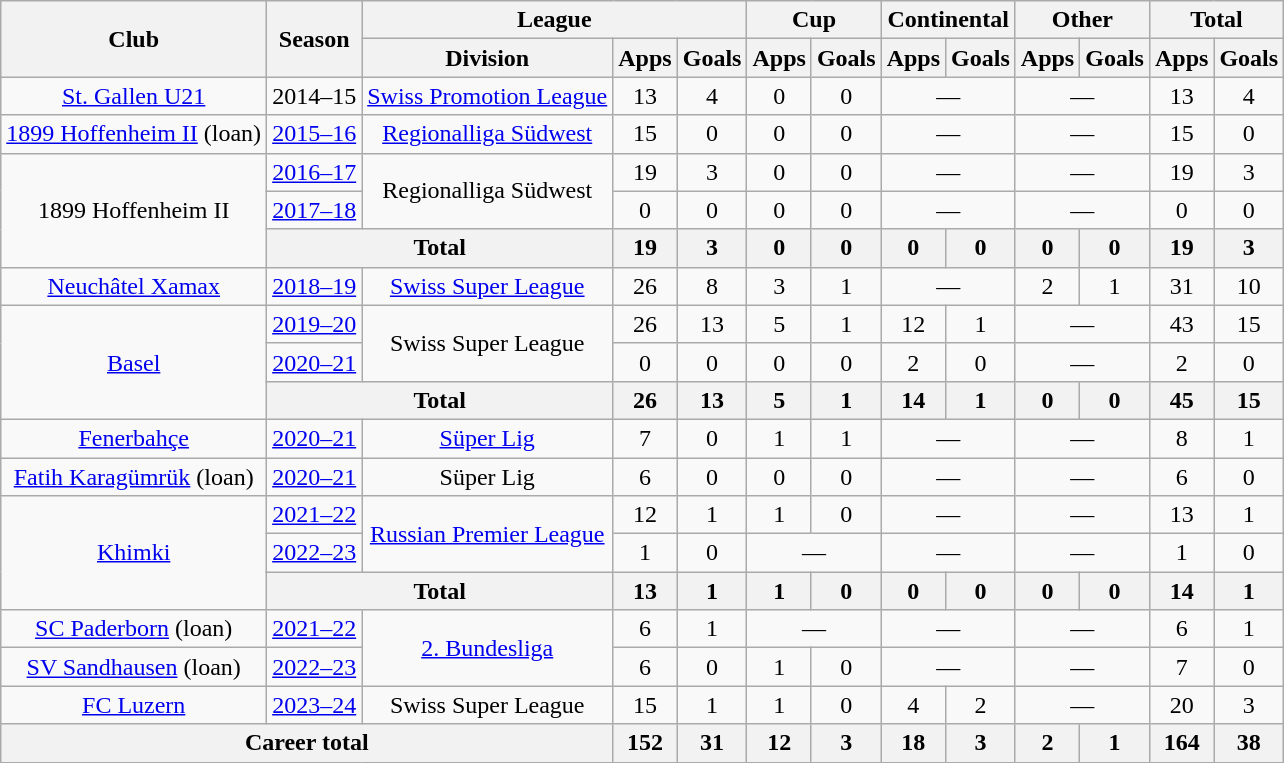<table class="wikitable" style="text-align: center">
<tr>
<th rowspan="2">Club</th>
<th rowspan="2">Season</th>
<th colspan="3">League</th>
<th colspan="2">Cup</th>
<th colspan="2">Continental</th>
<th colspan="2">Other</th>
<th colspan="2">Total</th>
</tr>
<tr>
<th>Division</th>
<th>Apps</th>
<th>Goals</th>
<th>Apps</th>
<th>Goals</th>
<th>Apps</th>
<th>Goals</th>
<th>Apps</th>
<th>Goals</th>
<th>Apps</th>
<th>Goals</th>
</tr>
<tr>
<td><a href='#'>St. Gallen U21</a></td>
<td>2014–15</td>
<td><a href='#'>Swiss Promotion League</a></td>
<td>13</td>
<td>4</td>
<td>0</td>
<td>0</td>
<td colspan="2">—</td>
<td colspan="2">—</td>
<td>13</td>
<td>4</td>
</tr>
<tr>
<td><a href='#'>1899 Hoffenheim II</a> (loan)</td>
<td><a href='#'>2015–16</a></td>
<td><a href='#'>Regionalliga Südwest</a></td>
<td>15</td>
<td>0</td>
<td>0</td>
<td>0</td>
<td colspan="2">—</td>
<td colspan="2">—</td>
<td>15</td>
<td>0</td>
</tr>
<tr>
<td rowspan="3">1899 Hoffenheim II</td>
<td><a href='#'>2016–17</a></td>
<td rowspan="2">Regionalliga Südwest</td>
<td>19</td>
<td>3</td>
<td>0</td>
<td>0</td>
<td colspan="2">—</td>
<td colspan="2">—</td>
<td>19</td>
<td>3</td>
</tr>
<tr>
<td><a href='#'>2017–18</a></td>
<td>0</td>
<td>0</td>
<td>0</td>
<td>0</td>
<td colspan="2">—</td>
<td colspan="2">—</td>
<td>0</td>
<td>0</td>
</tr>
<tr>
<th colspan="2">Total</th>
<th>19</th>
<th>3</th>
<th>0</th>
<th>0</th>
<th>0</th>
<th>0</th>
<th>0</th>
<th>0</th>
<th>19</th>
<th>3</th>
</tr>
<tr>
<td><a href='#'>Neuchâtel Xamax</a></td>
<td><a href='#'>2018–19</a></td>
<td><a href='#'>Swiss Super League</a></td>
<td>26</td>
<td>8</td>
<td>3</td>
<td>1</td>
<td colspan="2">—</td>
<td>2</td>
<td>1</td>
<td>31</td>
<td>10</td>
</tr>
<tr>
<td rowspan="3"><a href='#'>Basel</a></td>
<td><a href='#'>2019–20</a></td>
<td rowspan="2">Swiss Super League</td>
<td>26</td>
<td>13</td>
<td>5</td>
<td>1</td>
<td>12</td>
<td>1</td>
<td colspan="2">—</td>
<td>43</td>
<td>15</td>
</tr>
<tr>
<td><a href='#'>2020–21</a></td>
<td>0</td>
<td>0</td>
<td>0</td>
<td>0</td>
<td>2</td>
<td>0</td>
<td colspan="2">—</td>
<td>2</td>
<td>0</td>
</tr>
<tr>
<th colspan="2">Total</th>
<th>26</th>
<th>13</th>
<th>5</th>
<th>1</th>
<th>14</th>
<th>1</th>
<th>0</th>
<th>0</th>
<th>45</th>
<th>15</th>
</tr>
<tr>
<td><a href='#'>Fenerbahçe</a></td>
<td><a href='#'>2020–21</a></td>
<td><a href='#'>Süper Lig</a></td>
<td>7</td>
<td>0</td>
<td>1</td>
<td>1</td>
<td colspan="2">—</td>
<td colspan="2">—</td>
<td>8</td>
<td>1</td>
</tr>
<tr>
<td><a href='#'>Fatih Karagümrük</a> (loan)</td>
<td><a href='#'>2020–21</a></td>
<td>Süper Lig</td>
<td>6</td>
<td>0</td>
<td>0</td>
<td>0</td>
<td colspan="2">—</td>
<td colspan="2">—</td>
<td>6</td>
<td>0</td>
</tr>
<tr>
<td rowspan="3"><a href='#'>Khimki</a></td>
<td><a href='#'>2021–22</a></td>
<td rowspan="2"><a href='#'>Russian Premier League</a></td>
<td>12</td>
<td>1</td>
<td>1</td>
<td>0</td>
<td colspan="2">—</td>
<td colspan="2">—</td>
<td>13</td>
<td>1</td>
</tr>
<tr>
<td><a href='#'>2022–23</a></td>
<td>1</td>
<td>0</td>
<td colspan="2">—</td>
<td colspan="2">—</td>
<td colspan="2">—</td>
<td>1</td>
<td>0</td>
</tr>
<tr>
<th colspan="2">Total</th>
<th>13</th>
<th>1</th>
<th>1</th>
<th>0</th>
<th>0</th>
<th>0</th>
<th>0</th>
<th>0</th>
<th>14</th>
<th>1</th>
</tr>
<tr>
<td><a href='#'>SC Paderborn</a> (loan)</td>
<td><a href='#'>2021–22</a></td>
<td rowspan="2"><a href='#'>2. Bundesliga</a></td>
<td>6</td>
<td>1</td>
<td colspan="2">—</td>
<td colspan="2">—</td>
<td colspan="2">—</td>
<td>6</td>
<td>1</td>
</tr>
<tr>
<td><a href='#'>SV Sandhausen</a> (loan)</td>
<td><a href='#'>2022–23</a></td>
<td>6</td>
<td>0</td>
<td>1</td>
<td>0</td>
<td colspan="2">—</td>
<td colspan="2">—</td>
<td>7</td>
<td>0</td>
</tr>
<tr>
<td><a href='#'>FC Luzern</a></td>
<td><a href='#'>2023–24</a></td>
<td>Swiss Super League</td>
<td>15</td>
<td>1</td>
<td>1</td>
<td>0</td>
<td>4</td>
<td>2</td>
<td colspan="2">—</td>
<td>20</td>
<td>3</td>
</tr>
<tr>
<th colspan="3">Career total</th>
<th>152</th>
<th>31</th>
<th>12</th>
<th>3</th>
<th>18</th>
<th>3</th>
<th>2</th>
<th>1</th>
<th>164</th>
<th>38</th>
</tr>
</table>
